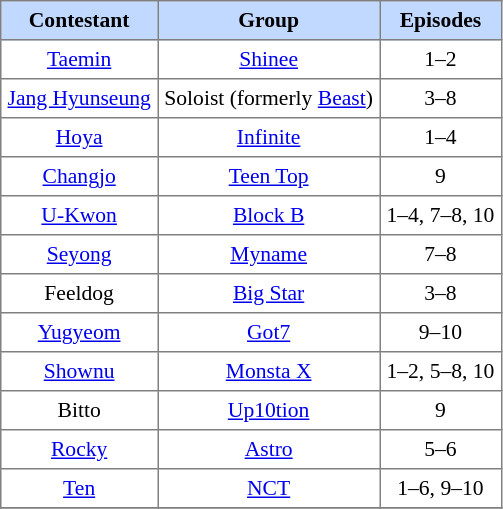<table border="1" cellpadding="4" cellspacing="0" style="text-align:center; font-size:90%; border-collapse:collapse;">
<tr style="background:#C1D8FF;">
<th>Contestant</th>
<th>Group</th>
<th>Episodes</th>
</tr>
<tr>
<td><a href='#'>Taemin</a></td>
<td><a href='#'>Shinee</a></td>
<td>1–2</td>
</tr>
<tr>
<td><a href='#'>Jang Hyunseung</a></td>
<td>Soloist (formerly <a href='#'>Beast</a>)</td>
<td>3–8</td>
</tr>
<tr>
<td><a href='#'>Hoya</a></td>
<td><a href='#'>Infinite</a></td>
<td>1–4</td>
</tr>
<tr>
<td><a href='#'>Changjo</a></td>
<td><a href='#'>Teen Top</a></td>
<td>9</td>
</tr>
<tr>
<td><a href='#'>U-Kwon</a></td>
<td><a href='#'>Block B</a></td>
<td>1–4, 7–8, 10</td>
</tr>
<tr>
<td><a href='#'>Seyong</a></td>
<td><a href='#'>Myname</a></td>
<td>7–8</td>
</tr>
<tr>
<td>Feeldog</td>
<td><a href='#'>Big Star</a></td>
<td>3–8</td>
</tr>
<tr>
<td><a href='#'>Yugyeom</a></td>
<td><a href='#'>Got7</a></td>
<td>9–10</td>
</tr>
<tr>
<td><a href='#'>Shownu</a></td>
<td><a href='#'>Monsta X</a></td>
<td>1–2, 5–8, 10</td>
</tr>
<tr>
<td>Bitto</td>
<td><a href='#'>Up10tion</a></td>
<td>9</td>
</tr>
<tr>
<td><a href='#'>Rocky</a></td>
<td><a href='#'>Astro</a></td>
<td>5–6</td>
</tr>
<tr>
<td><a href='#'>Ten</a></td>
<td><a href='#'>NCT</a></td>
<td>1–6, 9–10</td>
</tr>
<tr>
</tr>
</table>
